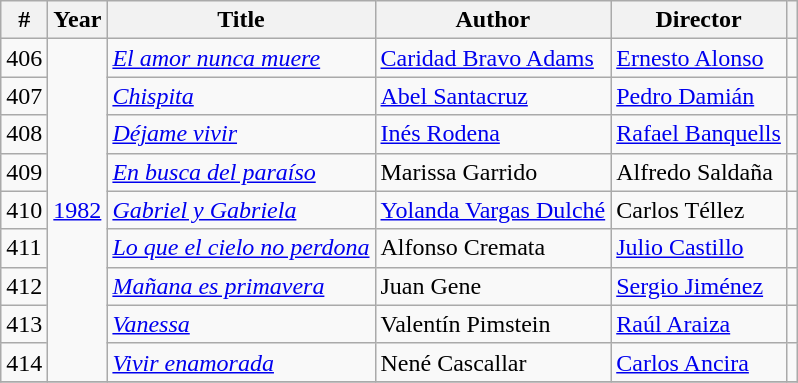<table class="wikitable sortable">
<tr>
<th>#</th>
<th>Year</th>
<th>Title</th>
<th>Author</th>
<th>Director</th>
<th></th>
</tr>
<tr>
<td>406</td>
<td rowspan="9"><a href='#'>1982</a></td>
<td><em><a href='#'>El amor nunca muere</a></em></td>
<td><a href='#'>Caridad Bravo Adams</a></td>
<td><a href='#'>Ernesto Alonso</a></td>
<td></td>
</tr>
<tr>
<td>407</td>
<td><em><a href='#'>Chispita</a></em></td>
<td><a href='#'>Abel Santacruz</a></td>
<td><a href='#'>Pedro Damián</a></td>
<td></td>
</tr>
<tr>
<td>408</td>
<td><em><a href='#'>Déjame vivir</a></em></td>
<td><a href='#'>Inés Rodena</a></td>
<td><a href='#'>Rafael Banquells</a></td>
<td></td>
</tr>
<tr>
<td>409</td>
<td><em><a href='#'>En busca del paraíso</a></em></td>
<td>Marissa Garrido</td>
<td>Alfredo Saldaña</td>
<td></td>
</tr>
<tr>
<td>410</td>
<td><em><a href='#'>Gabriel y Gabriela</a></em></td>
<td><a href='#'>Yolanda Vargas Dulché</a></td>
<td>Carlos Téllez</td>
<td></td>
</tr>
<tr>
<td>411</td>
<td><em><a href='#'>Lo que el cielo no perdona</a></em></td>
<td>Alfonso Cremata</td>
<td><a href='#'>Julio Castillo</a></td>
<td></td>
</tr>
<tr>
<td>412</td>
<td><em><a href='#'>Mañana es primavera</a></em></td>
<td>Juan Gene</td>
<td><a href='#'>Sergio Jiménez</a></td>
<td></td>
</tr>
<tr>
<td>413</td>
<td><em><a href='#'>Vanessa</a></em></td>
<td>Valentín Pimstein</td>
<td><a href='#'>Raúl Araiza</a></td>
<td></td>
</tr>
<tr>
<td>414</td>
<td><em><a href='#'>Vivir enamorada</a></em></td>
<td>Nené Cascallar</td>
<td><a href='#'>Carlos Ancira</a></td>
<td></td>
</tr>
<tr>
</tr>
</table>
